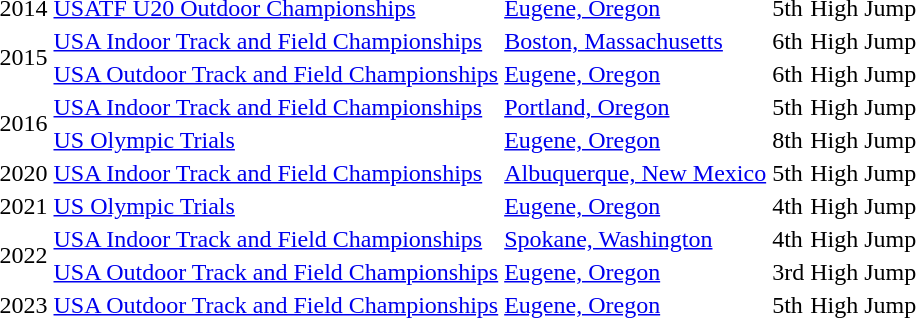<table>
<tr>
<td>2014</td>
<td><a href='#'>USATF U20 Outdoor Championships</a></td>
<td><a href='#'>Eugene, Oregon</a></td>
<td>5th</td>
<td>High Jump</td>
<td></td>
</tr>
<tr>
<td rowspan=2>2015</td>
<td><a href='#'>USA Indoor Track and Field Championships</a></td>
<td><a href='#'>Boston, Massachusetts</a></td>
<td>6th</td>
<td>High Jump</td>
<td></td>
</tr>
<tr>
<td><a href='#'>USA Outdoor Track and Field Championships</a></td>
<td><a href='#'>Eugene, Oregon</a></td>
<td>6th</td>
<td>High Jump</td>
<td></td>
</tr>
<tr>
<td rowspan=2>2016</td>
<td><a href='#'>USA Indoor Track and Field Championships</a></td>
<td><a href='#'>Portland, Oregon</a></td>
<td>5th</td>
<td>High Jump</td>
<td></td>
</tr>
<tr>
<td><a href='#'>US Olympic Trials</a></td>
<td><a href='#'>Eugene, Oregon</a></td>
<td>8th</td>
<td>High Jump</td>
<td></td>
</tr>
<tr>
<td>2020</td>
<td><a href='#'>USA Indoor Track and Field Championships</a></td>
<td><a href='#'>Albuquerque, New Mexico</a></td>
<td>5th</td>
<td>High Jump</td>
<td></td>
</tr>
<tr>
<td>2021</td>
<td><a href='#'>US Olympic Trials</a></td>
<td><a href='#'>Eugene, Oregon</a></td>
<td>4th</td>
<td>High Jump</td>
<td></td>
</tr>
<tr>
<td rowspan=2>2022</td>
<td><a href='#'>USA Indoor Track and Field Championships</a></td>
<td><a href='#'>Spokane, Washington</a></td>
<td>4th</td>
<td>High Jump</td>
<td></td>
</tr>
<tr>
<td><a href='#'>USA Outdoor Track and Field Championships</a></td>
<td><a href='#'>Eugene, Oregon</a></td>
<td bg color=cc9900>3rd</td>
<td>High Jump</td>
<td></td>
</tr>
<tr>
<td>2023</td>
<td><a href='#'>USA Outdoor Track and Field Championships</a></td>
<td><a href='#'>Eugene, Oregon</a></td>
<td>5th</td>
<td>High Jump</td>
<td></td>
</tr>
<tr>
</tr>
</table>
